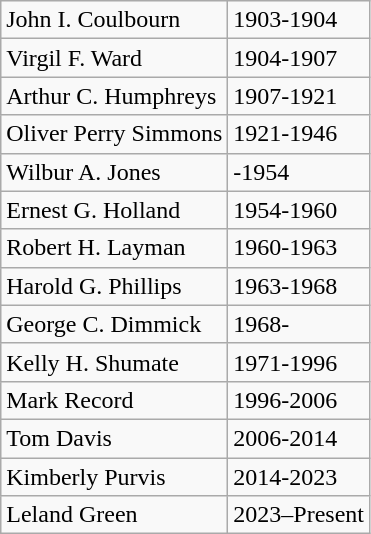<table class="wikitable">
<tr>
<td>John I. Coulbourn</td>
<td>1903-1904</td>
</tr>
<tr>
<td>Virgil F. Ward</td>
<td>1904-1907</td>
</tr>
<tr>
<td>Arthur C. Humphreys</td>
<td>1907-1921</td>
</tr>
<tr>
<td>Oliver Perry Simmons</td>
<td>1921-1946</td>
</tr>
<tr>
<td>Wilbur A. Jones</td>
<td>-1954</td>
</tr>
<tr>
<td>Ernest G. Holland</td>
<td>1954-1960</td>
</tr>
<tr>
<td>Robert H. Layman</td>
<td>1960-1963</td>
</tr>
<tr>
<td>Harold G. Phillips</td>
<td>1963-1968</td>
</tr>
<tr>
<td>George C. Dimmick</td>
<td>1968-</td>
</tr>
<tr>
<td>Kelly H. Shumate</td>
<td>1971-1996</td>
</tr>
<tr>
<td>Mark Record</td>
<td>1996-2006</td>
</tr>
<tr>
<td>Tom Davis</td>
<td>2006-2014</td>
</tr>
<tr>
<td>Kimberly Purvis</td>
<td>2014-2023</td>
</tr>
<tr>
<td>Leland Green</td>
<td>2023–Present</td>
</tr>
</table>
